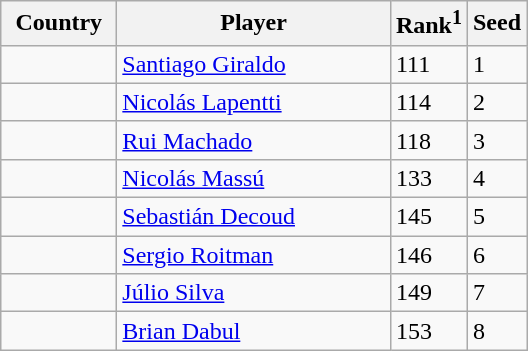<table class="sortable wikitable">
<tr>
<th width="70">Country</th>
<th width="175">Player</th>
<th>Rank<sup>1</sup></th>
<th>Seed</th>
</tr>
<tr>
<td></td>
<td><a href='#'>Santiago Giraldo</a></td>
<td>111</td>
<td>1</td>
</tr>
<tr>
<td></td>
<td><a href='#'>Nicolás Lapentti</a></td>
<td>114</td>
<td>2</td>
</tr>
<tr>
<td></td>
<td><a href='#'>Rui Machado</a></td>
<td>118</td>
<td>3</td>
</tr>
<tr>
<td></td>
<td><a href='#'>Nicolás Massú</a></td>
<td>133</td>
<td>4</td>
</tr>
<tr>
<td></td>
<td><a href='#'>Sebastián Decoud</a></td>
<td>145</td>
<td>5</td>
</tr>
<tr>
<td></td>
<td><a href='#'>Sergio Roitman</a></td>
<td>146</td>
<td>6</td>
</tr>
<tr>
<td></td>
<td><a href='#'>Júlio Silva</a></td>
<td>149</td>
<td>7</td>
</tr>
<tr>
<td></td>
<td><a href='#'>Brian Dabul</a></td>
<td>153</td>
<td>8</td>
</tr>
</table>
